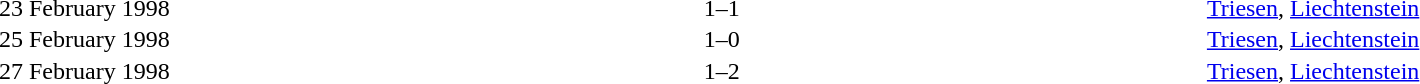<table cellspacing=1 width=85%>
<tr>
<th width=15%></th>
<th width=25%></th>
<th width=10%></th>
<th width=25%></th>
<th width=25%></th>
</tr>
<tr>
<td>23 February 1998</td>
<td align=right></td>
<td align=center>1–1</td>
<td></td>
<td><a href='#'>Triesen</a>, <a href='#'>Liechtenstein</a></td>
</tr>
<tr>
<td>25 February 1998</td>
<td align=right></td>
<td align=center>1–0</td>
<td></td>
<td><a href='#'>Triesen</a>, <a href='#'>Liechtenstein</a></td>
</tr>
<tr>
<td>27 February 1998</td>
<td align=right></td>
<td align=center>1–2</td>
<td></td>
<td><a href='#'>Triesen</a>, <a href='#'>Liechtenstein</a></td>
</tr>
</table>
